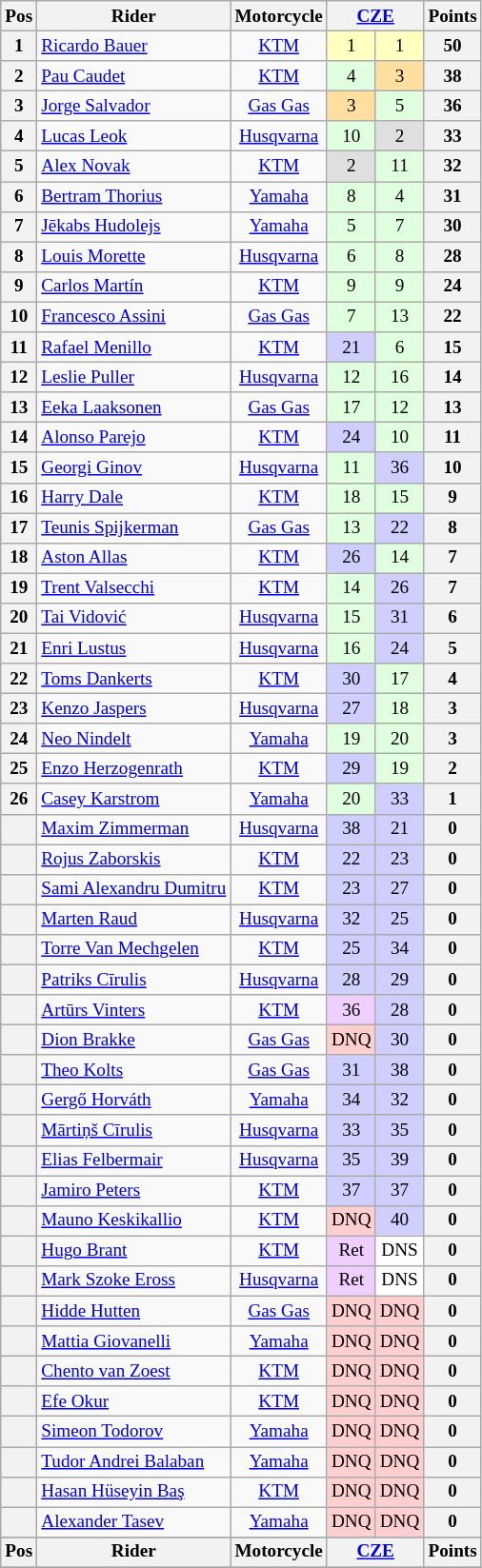<table class="wikitable" style="font-size: 80%; text-align:center">
<tr valign="top">
<th valign="middle">Pos</th>
<th valign="middle">Rider</th>
<th valign="middle">Motorcycle</th>
<th colspan=2><a href='#'>CZE</a><br></th>
<th valign="middle">Points</th>
</tr>
<tr>
<th>1</th>
<td align=left> <a href='#'>Ricardo Bauer</a></td>
<td><a href='#'>KTM</a></td>
<td style="background:#ffffbf;">1</td>
<td style="background:#ffffbf;">1</td>
<th>50</th>
</tr>
<tr>
<th>2</th>
<td align=left> <a href='#'>Pau Caudet</a></td>
<td><a href='#'>KTM</a></td>
<td style="background:#dfffdf;">4</td>
<td style="background:#ffdf9f;">3</td>
<th>38</th>
</tr>
<tr>
<th>3</th>
<td align=left> <a href='#'>Jorge Salvador</a></td>
<td><a href='#'>Gas Gas</a></td>
<td style="background:#ffdf9f;">3</td>
<td style="background:#dfffdf;">5</td>
<th>36</th>
</tr>
<tr>
<th>4</th>
<td align=left> <a href='#'>Lucas Leok</a></td>
<td><a href='#'>Husqvarna</a></td>
<td style="background:#dfffdf;">10</td>
<td style="background:#dfdfdf;">2</td>
<th>33</th>
</tr>
<tr>
<th>5</th>
<td align=left> <a href='#'>Alex Novak</a></td>
<td><a href='#'>KTM</a></td>
<td style="background:#dfdfdf;">2</td>
<td style="background:#dfffdf;">11</td>
<th>32</th>
</tr>
<tr>
<th>6</th>
<td align=left> <a href='#'>Bertram Thorius</a></td>
<td><a href='#'>Yamaha</a></td>
<td style="background:#dfffdf;">8</td>
<td style="background:#dfffdf;">4</td>
<th>31</th>
</tr>
<tr>
<th>7</th>
<td align=left> <a href='#'>Jēkabs Hudolejs</a></td>
<td><a href='#'>Yamaha</a></td>
<td style="background:#dfffdf;">5</td>
<td style="background:#dfffdf;">7</td>
<th>30</th>
</tr>
<tr>
<th>8</th>
<td align=left> <a href='#'>Louis Morette</a></td>
<td><a href='#'>Husqvarna</a></td>
<td style="background:#dfffdf;">6</td>
<td style="background:#dfffdf;">8</td>
<th>28</th>
</tr>
<tr>
<th>9</th>
<td align=left> <a href='#'>Carlos Martín</a></td>
<td><a href='#'>KTM</a></td>
<td style="background:#dfffdf;">9</td>
<td style="background:#dfffdf;">9</td>
<th>24</th>
</tr>
<tr>
<th>10</th>
<td align=left> <a href='#'>Francesco Assini</a></td>
<td><a href='#'>Gas Gas</a></td>
<td style="background:#dfffdf;">7</td>
<td style="background:#dfffdf;">13</td>
<th>22</th>
</tr>
<tr>
<th>11</th>
<td align=left> <a href='#'>Rafael Menillo</a></td>
<td><a href='#'>KTM</a></td>
<td style="background:#cfcfff;">21</td>
<td style="background:#dfffdf;">6</td>
<th>15</th>
</tr>
<tr>
<th>12</th>
<td align=left> <a href='#'>Leslie Puller</a></td>
<td><a href='#'>Husqvarna</a></td>
<td style="background:#dfffdf;">12</td>
<td style="background:#dfffdf;">16</td>
<th>14</th>
</tr>
<tr>
<th>13</th>
<td align=left> <a href='#'>Eeka Laaksonen</a></td>
<td><a href='#'>Gas Gas</a></td>
<td style="background:#dfffdf;">17</td>
<td style="background:#dfffdf;">12</td>
<th>13</th>
</tr>
<tr>
<th>14</th>
<td align=left> <a href='#'>Alonso Parejo</a></td>
<td><a href='#'>KTM</a></td>
<td style="background:#cfcfff;">24</td>
<td style="background:#dfffdf;">10</td>
<th>11</th>
</tr>
<tr>
<th>15</th>
<td align=left> <a href='#'>Georgi Ginov</a></td>
<td><a href='#'>Husqvarna</a></td>
<td style="background:#dfffdf;">11</td>
<td style="background:#cfcfff;">36</td>
<th>10</th>
</tr>
<tr>
<th>16</th>
<td align=left> <a href='#'>Harry Dale</a></td>
<td><a href='#'>KTM</a></td>
<td style="background:#dfffdf;">18</td>
<td style="background:#dfffdf;">15</td>
<th>9</th>
</tr>
<tr>
<th>17</th>
<td align=left> <a href='#'>Teunis Spijkerman</a></td>
<td><a href='#'>Gas Gas</a></td>
<td style="background:#dfffdf;">13</td>
<td style="background:#cfcfff;">22</td>
<th>8</th>
</tr>
<tr>
<th>18</th>
<td align=left> <a href='#'>Aston Allas</a></td>
<td><a href='#'>KTM</a></td>
<td style="background:#cfcfff;">26</td>
<td style="background:#dfffdf;">14</td>
<th>7</th>
</tr>
<tr>
<th>19</th>
<td align=left> <a href='#'>Trent Valsecchi</a></td>
<td><a href='#'>KTM</a></td>
<td style="background:#dfffdf;">14</td>
<td style="background:#cfcfff;">26</td>
<th>7</th>
</tr>
<tr>
<th>20</th>
<td align=left> <a href='#'>Tai Vidović</a></td>
<td><a href='#'>Husqvarna</a></td>
<td style="background:#dfffdf;">15</td>
<td style="background:#cfcfff;">31</td>
<th>6</th>
</tr>
<tr>
<th>21</th>
<td align=left> <a href='#'>Enri Lustus</a></td>
<td><a href='#'>Husqvarna</a></td>
<td style="background:#dfffdf;">16</td>
<td style="background:#cfcfff;">24</td>
<th>5</th>
</tr>
<tr>
<th>22</th>
<td align=left> <a href='#'>Toms Dankerts</a></td>
<td><a href='#'>KTM</a></td>
<td style="background:#cfcfff;">30</td>
<td style="background:#dfffdf;">17</td>
<th>4</th>
</tr>
<tr>
<th>23</th>
<td align=left> <a href='#'>Kenzo Jaspers</a></td>
<td><a href='#'>Husqvarna</a></td>
<td style="background:#cfcfff;">27</td>
<td style="background:#dfffdf;">18</td>
<th>3</th>
</tr>
<tr>
<th>24</th>
<td align=left> <a href='#'>Neo Nindelt</a></td>
<td><a href='#'>Yamaha</a></td>
<td style="background:#dfffdf;">19</td>
<td style="background:#dfffdf;">20</td>
<th>3</th>
</tr>
<tr>
<th>25</th>
<td align=left> <a href='#'>Enzo Herzogenrath</a></td>
<td><a href='#'>KTM</a></td>
<td style="background:#cfcfff;">29</td>
<td style="background:#dfffdf;">19</td>
<th>2</th>
</tr>
<tr>
<th>26</th>
<td align=left> <a href='#'>Casey Karstrom</a></td>
<td><a href='#'>Yamaha</a></td>
<td style="background:#dfffdf;">20</td>
<td style="background:#cfcfff;">33</td>
<th>1</th>
</tr>
<tr>
<th></th>
<td align=left> <a href='#'>Maxim Zimmerman</a></td>
<td><a href='#'>Husqvarna</a></td>
<td style="background:#cfcfff;">38</td>
<td style="background:#cfcfff;">21</td>
<th>0</th>
</tr>
<tr>
<th></th>
<td align=left> <a href='#'>Rojus Zaborskis</a></td>
<td><a href='#'>KTM</a></td>
<td style="background:#cfcfff;">22</td>
<td style="background:#cfcfff;">23</td>
<th>0</th>
</tr>
<tr>
<th></th>
<td align=left> <a href='#'>Sami Alexandru Dumitru</a></td>
<td><a href='#'>KTM</a></td>
<td style="background:#cfcfff;">23</td>
<td style="background:#cfcfff;">27</td>
<th>0</th>
</tr>
<tr>
<th></th>
<td align=left> <a href='#'>Marten Raud</a></td>
<td><a href='#'>Husqvarna</a></td>
<td style="background:#cfcfff;">32</td>
<td style="background:#cfcfff;">25</td>
<th>0</th>
</tr>
<tr>
<th></th>
<td align=left> <a href='#'>Torre Van Mechgelen</a></td>
<td><a href='#'>KTM</a></td>
<td style="background:#cfcfff;">25</td>
<td style="background:#cfcfff;">34</td>
<th>0</th>
</tr>
<tr>
<th></th>
<td align=left> <a href='#'>Patriks Cīrulis</a></td>
<td><a href='#'>Husqvarna</a></td>
<td style="background:#cfcfff;">28</td>
<td style="background:#cfcfff;">29</td>
<th>0</th>
</tr>
<tr>
<th></th>
<td align=left> <a href='#'>Artūrs Vinters</a></td>
<td><a href='#'>KTM</a></td>
<td style="background:#efcfff;">36</td>
<td style="background:#cfcfff;">28</td>
<th>0</th>
</tr>
<tr>
<th></th>
<td align=left> <a href='#'>Dion Brakke</a></td>
<td><a href='#'>Gas Gas</a></td>
<td style="background:#ffcfcf;">DNQ</td>
<td style="background:#cfcfff;">30</td>
<th>0</th>
</tr>
<tr>
<th></th>
<td align=left> <a href='#'>Theo Kolts</a></td>
<td><a href='#'>Gas Gas</a></td>
<td style="background:#cfcfff;">31</td>
<td style="background:#cfcfff;">38</td>
<th>0</th>
</tr>
<tr>
<th></th>
<td align=left> <a href='#'>Gergő Horváth</a></td>
<td><a href='#'>Yamaha</a></td>
<td style="background:#cfcfff;">34</td>
<td style="background:#cfcfff;">32</td>
<th>0</th>
</tr>
<tr>
<th></th>
<td align=left> <a href='#'>Mārtiņš Cīrulis</a></td>
<td><a href='#'>Husqvarna</a></td>
<td style="background:#cfcfff;">33</td>
<td style="background:#cfcfff;">35</td>
<th>0</th>
</tr>
<tr>
<th></th>
<td align=left> <a href='#'>Elias Felbermair</a></td>
<td><a href='#'>Husqvarna</a></td>
<td style="background:#cfcfff;">35</td>
<td style="background:#cfcfff;">39</td>
<th>0</th>
</tr>
<tr>
<th></th>
<td align=left> <a href='#'>Jamiro Peters</a></td>
<td><a href='#'>KTM</a></td>
<td style="background:#cfcfff;">37</td>
<td style="background:#cfcfff;">37</td>
<th>0</th>
</tr>
<tr>
<th></th>
<td align=left> <a href='#'>Mauno Keskikallio</a></td>
<td><a href='#'>KTM</a></td>
<td style="background:#ffcfcf;">DNQ</td>
<td style="background:#cfcfff;">40</td>
<th>0</th>
</tr>
<tr>
<th></th>
<td align=left> <a href='#'>Hugo Brant</a></td>
<td><a href='#'>KTM</a></td>
<td style="background:#efcfff;">Ret</td>
<td style="background:#ffffff;">DNS</td>
<th>0</th>
</tr>
<tr>
<th></th>
<td align=left> <a href='#'>Mark Szoke Eross</a></td>
<td><a href='#'>Husqvarna</a></td>
<td style="background:#efcfff;">Ret</td>
<td style="background:#ffffff;">DNS</td>
<th>0</th>
</tr>
<tr>
<th></th>
<td align=left> <a href='#'>Hidde Hutten</a></td>
<td><a href='#'>Gas Gas</a></td>
<td style="background:#ffcfcf;">DNQ</td>
<td style="background:#ffcfcf;">DNQ</td>
<th>0</th>
</tr>
<tr>
<th></th>
<td align=left> <a href='#'>Mattia Giovanelli</a></td>
<td><a href='#'>Yamaha</a></td>
<td style="background:#ffcfcf;">DNQ</td>
<td style="background:#ffcfcf;">DNQ</td>
<th>0</th>
</tr>
<tr>
<th></th>
<td align=left> <a href='#'>Chento van Zoest</a></td>
<td><a href='#'>KTM</a></td>
<td style="background:#ffcfcf;">DNQ</td>
<td style="background:#ffcfcf;">DNQ</td>
<th>0</th>
</tr>
<tr>
<th></th>
<td align=left> <a href='#'>Efe Okur</a></td>
<td><a href='#'>KTM</a></td>
<td style="background:#ffcfcf;">DNQ</td>
<td style="background:#ffcfcf;">DNQ</td>
<th>0</th>
</tr>
<tr>
<th></th>
<td align=left> <a href='#'>Simeon Todorov</a></td>
<td><a href='#'>Yamaha</a></td>
<td style="background:#ffcfcf;">DNQ</td>
<td style="background:#ffcfcf;">DNQ</td>
<th>0</th>
</tr>
<tr>
<th></th>
<td align=left> <a href='#'>Tudor Andrei Balaban</a></td>
<td><a href='#'>Yamaha</a></td>
<td style="background:#ffcfcf;">DNQ</td>
<td style="background:#ffcfcf;">DNQ</td>
<th>0</th>
</tr>
<tr>
<th></th>
<td align=left> <a href='#'>Hasan Hüseyin Baş</a></td>
<td><a href='#'>KTM</a></td>
<td style="background:#ffcfcf;">DNQ</td>
<td style="background:#ffcfcf;">DNQ</td>
<th>0</th>
</tr>
<tr>
<th></th>
<td align=left> <a href='#'>Alexander Tasev</a></td>
<td><a href='#'>Yamaha</a></td>
<td style="background:#ffcfcf;">DNQ</td>
<td style="background:#ffcfcf;">DNQ</td>
<th>0</th>
</tr>
<tr>
</tr>
<tr valign="top">
<th valign="middle">Pos</th>
<th valign="middle">Rider</th>
<th valign="middle">Motorcycle</th>
<th colspan=2><a href='#'>CZE</a><br></th>
<th valign="middle">Points</th>
</tr>
<tr>
</tr>
</table>
